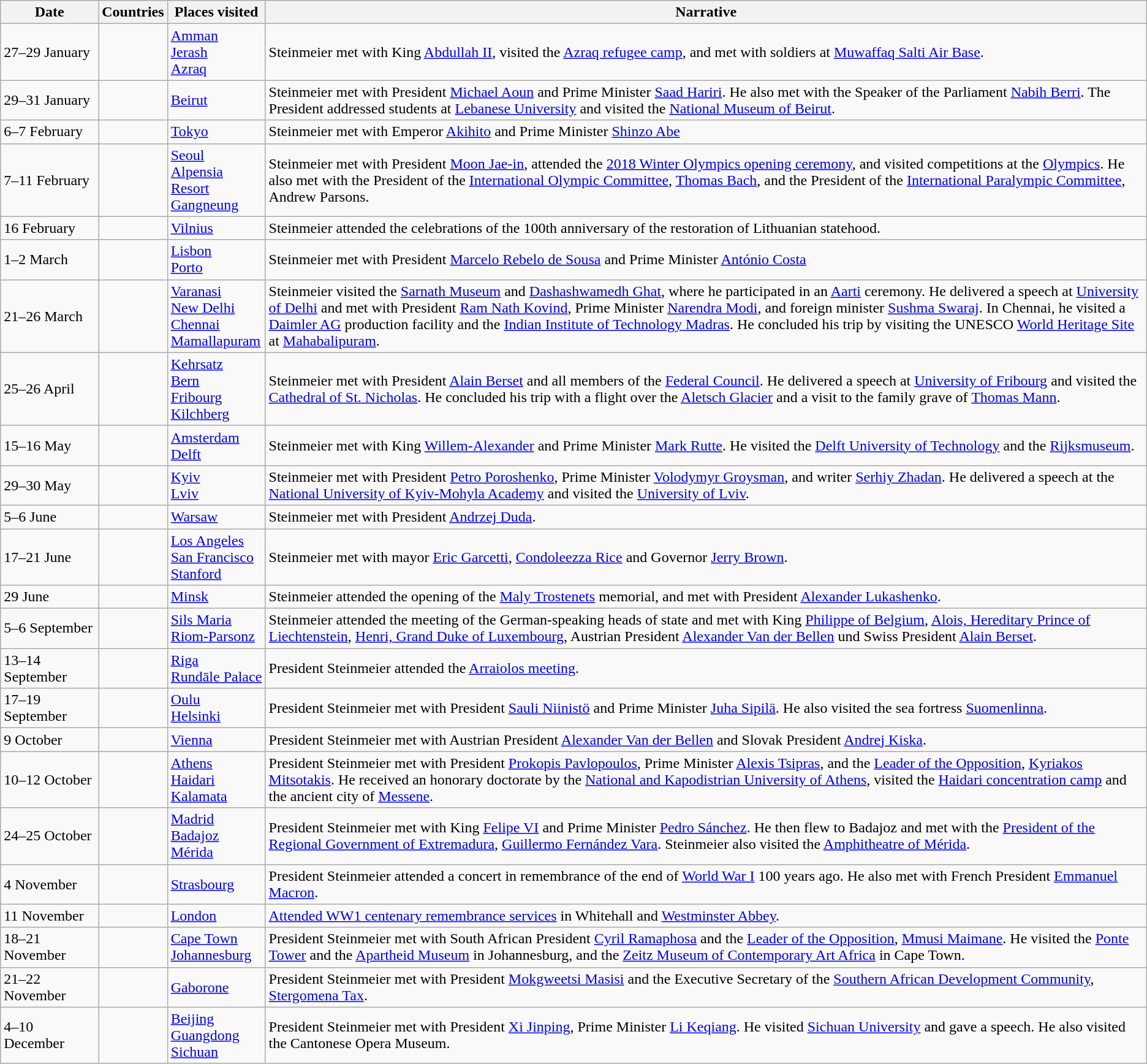<table class="wikitable" border="1">
<tr>
<th>Date</th>
<th>Countries</th>
<th>Places visited</th>
<th>Narrative</th>
</tr>
<tr>
<td nowrap>27–29 January</td>
<td></td>
<td><a href='#'>Amman</a><br><a href='#'>Jerash</a><br><a href='#'>Azraq</a></td>
<td>Steinmeier met with King <a href='#'>Abdullah II</a>, visited the <a href='#'>Azraq refugee camp</a>, and met with soldiers at <a href='#'>Muwaffaq Salti Air Base</a>.</td>
</tr>
<tr>
<td>29–31 January</td>
<td></td>
<td><a href='#'>Beirut</a></td>
<td>Steinmeier met with President <a href='#'>Michael Aoun</a> and Prime Minister <a href='#'>Saad Hariri</a>. He also met with the Speaker of the Parliament <a href='#'>Nabih Berri</a>. The President addressed students at <a href='#'>Lebanese University</a> and visited the <a href='#'>National Museum of Beirut</a>.</td>
</tr>
<tr>
<td>6–7 February</td>
<td></td>
<td><a href='#'>Tokyo</a></td>
<td>Steinmeier met with Emperor <a href='#'>Akihito</a> and Prime Minister <a href='#'>Shinzo Abe</a></td>
</tr>
<tr>
<td>7–11 February</td>
<td></td>
<td><a href='#'>Seoul</a><br><a href='#'>Alpensia Resort</a><br><a href='#'>Gangneung</a></td>
<td>Steinmeier met with President <a href='#'>Moon Jae-in</a>, attended the <a href='#'>2018 Winter Olympics opening ceremony</a>, and visited competitions at the <a href='#'>Olympics</a>. He also met with the President of the <a href='#'>International Olympic Committee</a>, <a href='#'>Thomas Bach</a>, and the President of the <a href='#'>International Paralympic Committee</a>, Andrew Parsons.</td>
</tr>
<tr>
<td>16 February</td>
<td></td>
<td><a href='#'>Vilnius</a></td>
<td>Steinmeier  attended the celebrations of the 100th anniversary of the restoration of Lithuanian statehood.</td>
</tr>
<tr>
<td>1–2 March</td>
<td></td>
<td><a href='#'>Lisbon</a><br><a href='#'>Porto</a></td>
<td>Steinmeier met with President <a href='#'>Marcelo Rebelo de Sousa</a> and Prime Minister <a href='#'>António Costa</a></td>
</tr>
<tr>
<td>21–26 March</td>
<td></td>
<td><a href='#'>Varanasi</a><br><a href='#'>New Delhi</a><br><a href='#'>Chennai</a><br><a href='#'>Mamallapuram</a></td>
<td>Steinmeier visited the <a href='#'>Sarnath Museum</a> and <a href='#'>Dashashwamedh Ghat</a>, where he participated in an <a href='#'>Aarti</a> ceremony. He delivered a speech at <a href='#'>University of Delhi</a> and met with President <a href='#'>Ram Nath Kovind</a>, Prime Minister <a href='#'>Narendra Modi</a>, and foreign minister <a href='#'>Sushma Swaraj</a>. In Chennai, he visited a <a href='#'>Daimler AG</a> production facility and the <a href='#'>Indian Institute of Technology Madras</a>. He concluded his trip by visiting the UNESCO <a href='#'>World Heritage Site</a> at <a href='#'>Mahabalipuram</a>.</td>
</tr>
<tr>
<td>25–26 April</td>
<td></td>
<td><a href='#'>Kehrsatz</a><br><a href='#'>Bern</a><br><a href='#'>Fribourg</a><br><a href='#'>Kilchberg</a></td>
<td>Steinmeier met with President <a href='#'>Alain Berset</a> and all members of the <a href='#'>Federal Council</a>. He delivered a speech at <a href='#'>University of Fribourg</a> and visited the <a href='#'>Cathedral of St. Nicholas</a>. He concluded his trip with a flight over the <a href='#'>Aletsch Glacier</a> and a visit to the family grave of <a href='#'>Thomas Mann</a>.</td>
</tr>
<tr>
<td>15–16 May</td>
<td></td>
<td><a href='#'>Amsterdam</a><br><a href='#'>Delft</a></td>
<td>Steinmeier met with King <a href='#'>Willem-Alexander</a> and Prime Minister <a href='#'>Mark Rutte</a>. He visited the <a href='#'>Delft University of Technology</a> and the <a href='#'>Rijksmuseum</a>.</td>
</tr>
<tr>
<td>29–30 May</td>
<td></td>
<td><a href='#'>Kyiv</a><br><a href='#'>Lviv</a></td>
<td>Steinmeier met with President <a href='#'>Petro Poroshenko</a>, Prime Minister <a href='#'>Volodymyr Groysman</a>, and writer <a href='#'>Serhiy Zhadan</a>. He delivered a speech at the <a href='#'>National University of Kyiv-Mohyla Academy</a> and visited the <a href='#'>University of Lviv</a>.</td>
</tr>
<tr>
<td>5–6 June</td>
<td></td>
<td><a href='#'>Warsaw</a></td>
<td>Steinmeier met with President <a href='#'>Andrzej Duda</a>.</td>
</tr>
<tr>
<td>17–21 June</td>
<td></td>
<td><a href='#'>Los Angeles</a><br><a href='#'>San Francisco</a><br><a href='#'>Stanford</a></td>
<td>Steinmeier met with mayor <a href='#'>Eric Garcetti</a>, <a href='#'>Condoleezza Rice</a> and Governor <a href='#'>Jerry Brown</a>.</td>
</tr>
<tr>
<td>29 June</td>
<td></td>
<td><a href='#'>Minsk</a></td>
<td>Steinmeier attended the opening of the <a href='#'>Maly Trostenets</a> memorial, and met with President <a href='#'>Alexander Lukashenko</a>.</td>
</tr>
<tr>
<td>5–6 September</td>
<td></td>
<td><a href='#'>Sils Maria</a><br><a href='#'>Riom-Parsonz</a></td>
<td>Steinmeier attended the meeting of the German-speaking heads of state and met with King <a href='#'>Philippe of Belgium</a>, <a href='#'>Alois, Hereditary Prince of Liechtenstein</a>, <a href='#'>Henri, Grand Duke of Luxembourg</a>, Austrian President <a href='#'>Alexander Van der Bellen</a> und Swiss President <a href='#'>Alain Berset</a>.</td>
</tr>
<tr>
<td>13–14 September</td>
<td></td>
<td><a href='#'>Riga</a><br><a href='#'>Rundāle Palace</a></td>
<td>President Steinmeier attended the <a href='#'>Arraiolos meeting</a>.</td>
</tr>
<tr>
<td>17–19 September</td>
<td></td>
<td><a href='#'>Oulu</a><br><a href='#'>Helsinki</a></td>
<td>President Steinmeier met with President <a href='#'>Sauli Niinistö</a> and Prime Minister <a href='#'>Juha Sipilä</a>. He also visited the sea fortress <a href='#'>Suomenlinna</a>.</td>
</tr>
<tr>
<td>9 October</td>
<td></td>
<td><a href='#'>Vienna</a></td>
<td>President Steinmeier met with Austrian President <a href='#'>Alexander Van der Bellen</a> and Slovak President <a href='#'>Andrej Kiska</a>.</td>
</tr>
<tr>
<td>10–12 October</td>
<td></td>
<td><a href='#'>Athens</a><br><a href='#'>Haidari</a><br><a href='#'>Kalamata</a></td>
<td>President Steinmeier met with President <a href='#'>Prokopis Pavlopoulos</a>, Prime Minister <a href='#'>Alexis Tsipras</a>, and the <a href='#'>Leader of the Opposition</a>, <a href='#'>Kyriakos Mitsotakis</a>. He received an honorary doctorate by the <a href='#'>National and Kapodistrian University of Athens</a>, visited the <a href='#'>Haidari concentration camp</a> and the ancient city of <a href='#'>Messene</a>.</td>
</tr>
<tr>
<td>24–25 October</td>
<td></td>
<td><a href='#'>Madrid</a><br><a href='#'>Badajoz</a><br><a href='#'>Mérida</a></td>
<td>President Steinmeier met with King <a href='#'>Felipe VI</a> and Prime Minister <a href='#'>Pedro Sánchez</a>. He then flew to Badajoz and met with the <a href='#'>President of the Regional Government of Extremadura</a>, <a href='#'>Guillermo Fernández Vara</a>. Steinmeier also visited the <a href='#'>Amphitheatre of Mérida</a>.</td>
</tr>
<tr>
<td>4 November</td>
<td></td>
<td><a href='#'>Strasbourg</a></td>
<td>President Steinmeier attended a concert in remembrance of the end of <a href='#'>World War I</a> 100 years ago. He also met with French President <a href='#'>Emmanuel Macron</a>.</td>
</tr>
<tr>
<td>11 November</td>
<td></td>
<td><a href='#'>London</a></td>
<td><a href='#'>Attended WW1 centenary remembrance services</a> in Whitehall and <a href='#'>Westminster Abbey</a>.</td>
</tr>
<tr>
<td>18–21 November</td>
<td></td>
<td><a href='#'>Cape Town</a><br><a href='#'>Johannesburg</a></td>
<td>President Steinmeier met with South African President <a href='#'>Cyril Ramaphosa</a> and the <a href='#'>Leader of the Opposition</a>, <a href='#'>Mmusi Maimane</a>. He visited the <a href='#'>Ponte Tower</a> and the <a href='#'>Apartheid Museum</a> in Johannesburg, and the <a href='#'>Zeitz Museum of Contemporary Art Africa</a> in Cape Town.</td>
</tr>
<tr>
<td>21–22 November</td>
<td></td>
<td><a href='#'>Gaborone</a></td>
<td>President Steinmeier met with President <a href='#'>Mokgweetsi Masisi</a> and the Executive Secretary of the <a href='#'>Southern African Development Community</a>, <a href='#'>Stergomena Tax</a>.</td>
</tr>
<tr>
<td>4–10 December</td>
<td></td>
<td><a href='#'>Beijing</a><br><a href='#'>Guangdong</a><br><a href='#'>Sichuan</a></td>
<td>President Steinmeier met with President <a href='#'>Xi Jinping</a>, Prime Minister <a href='#'>Li Keqiang</a>. He visited <a href='#'>Sichuan University</a> and gave a speech. He also visited the Cantonese Opera Museum.</td>
</tr>
</table>
